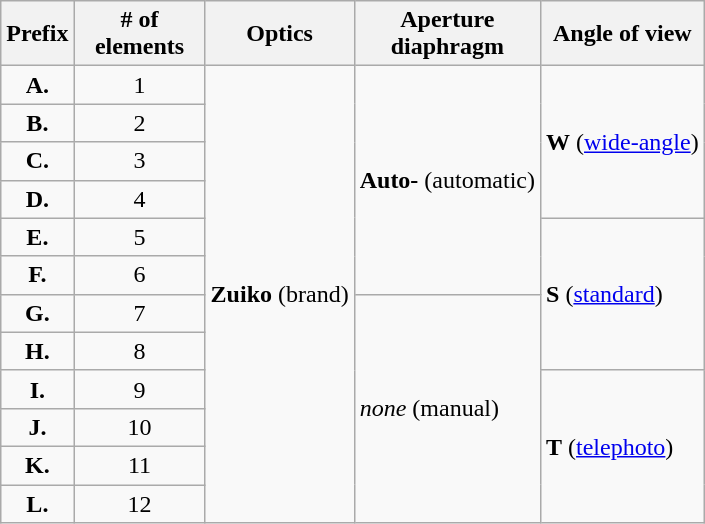<table class="wikitable" style="font-size:100%;">
<tr>
<th style=max-width:4em>Prefix</th>
<th style=max-width:5em># of elements</th>
<th style=max-width:3em>Optics</th>
<th style=max-width:3em>Aperture diaphragm</th>
<th style=max-width:3em>Angle of view</th>
</tr>
<tr>
<td style="text-align:center;"><strong>A.</strong></td>
<td style="text-align:center;">1</td>
<td rowspan=12><strong>Zuiko</strong> (brand)</td>
<td rowspan=6><strong>Auto-</strong> (automatic)</td>
<td rowspan=4><strong>W</strong> (<a href='#'>wide-angle</a>)</td>
</tr>
<tr>
<td style="text-align:center;"><strong>B.</strong></td>
<td style="text-align:center;">2</td>
</tr>
<tr>
<td style="text-align:center;"><strong>C.</strong></td>
<td style="text-align:center;">3</td>
</tr>
<tr>
<td style="text-align:center;"><strong>D.</strong></td>
<td style="text-align:center;">4</td>
</tr>
<tr>
<td style="text-align:center;"><strong>E.</strong></td>
<td style="text-align:center;">5</td>
<td rowspan=4><strong>S</strong> (<a href='#'>standard</a>)</td>
</tr>
<tr>
<td style="text-align:center;"><strong>F.</strong></td>
<td style="text-align:center;">6</td>
</tr>
<tr>
<td style="text-align:center;"><strong>G.</strong></td>
<td style="text-align:center;">7</td>
<td rowspan=6><em>none</em> (manual)</td>
</tr>
<tr>
<td style="text-align:center;"><strong>H.</strong></td>
<td style="text-align:center;">8</td>
</tr>
<tr>
<td style="text-align:center;"><strong>I.</strong></td>
<td style="text-align:center;">9</td>
<td rowspan=4><strong>T</strong> (<a href='#'>telephoto</a>)</td>
</tr>
<tr>
<td style="text-align:center;"><strong>J.</strong></td>
<td style="text-align:center;">10</td>
</tr>
<tr>
<td style="text-align:center;"><strong>K.</strong></td>
<td style="text-align:center;">11</td>
</tr>
<tr>
<td style="text-align:center;"><strong>L.</strong></td>
<td style="text-align:center;">12</td>
</tr>
</table>
